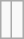<table class="wikitable">
<tr>
<td></td>
<td><br></td>
</tr>
</table>
